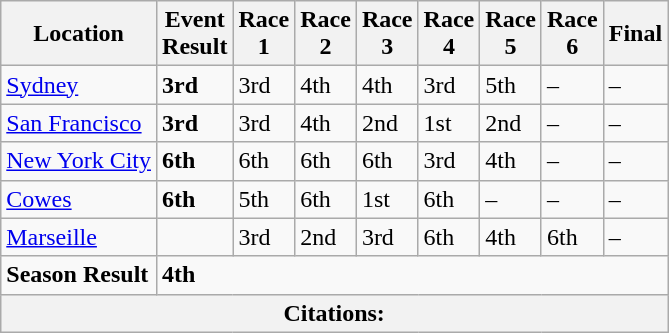<table class="wikitable">
<tr>
<th>Location</th>
<th>Event<br>Result</th>
<th>Race<br>1</th>
<th>Race<br>2</th>
<th>Race<br>3</th>
<th>Race<br>4</th>
<th>Race<br>5</th>
<th>Race<br>6</th>
<th>Final</th>
</tr>
<tr>
<td> <a href='#'>Sydney</a></td>
<td><strong>3rd</strong></td>
<td>3rd</td>
<td>4th</td>
<td>4th</td>
<td>3rd</td>
<td>5th</td>
<td>–</td>
<td>–</td>
</tr>
<tr>
<td> <a href='#'>San Francisco</a></td>
<td><strong>3rd</strong></td>
<td>3rd</td>
<td>4th</td>
<td>2nd</td>
<td>1st</td>
<td>2nd</td>
<td>–</td>
<td>–</td>
</tr>
<tr>
<td> <a href='#'>New York City</a></td>
<td><strong>6th</strong></td>
<td>6th</td>
<td>6th</td>
<td>6th</td>
<td>3rd</td>
<td>4th</td>
<td>–</td>
<td>–</td>
</tr>
<tr>
<td> <a href='#'>Cowes</a></td>
<td><strong>6th</strong></td>
<td>5th</td>
<td>6th</td>
<td>1st</td>
<td>6th</td>
<td>–</td>
<td>–</td>
<td>–</td>
</tr>
<tr>
<td> <a href='#'>Marseille</a></td>
<td></td>
<td>3rd</td>
<td>2nd</td>
<td>3rd</td>
<td>6th</td>
<td>4th</td>
<td>6th</td>
<td>–</td>
</tr>
<tr>
<td><strong>Season Result</strong></td>
<td colspan="8"><strong>4th</strong></td>
</tr>
<tr>
<th colspan="9">Citations:</th>
</tr>
</table>
